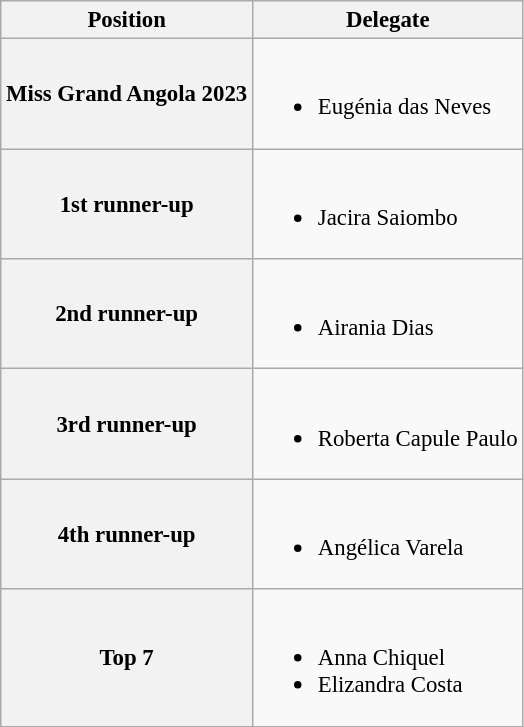<table class="wikitable" style="font-size: 95%";>
<tr>
<th>Position</th>
<th>Delegate</th>
</tr>
<tr>
<th>Miss Grand Angola 2023</th>
<td><br><ul><li>Eugénia das Neves</li></ul></td>
</tr>
<tr>
<th>1st runner-up</th>
<td><br><ul><li>Jacira Saiombo</li></ul></td>
</tr>
<tr>
<th>2nd runner-up</th>
<td><br><ul><li>Airania Dias</li></ul></td>
</tr>
<tr>
<th>3rd runner-up</th>
<td><br><ul><li>Roberta Capule Paulo</li></ul></td>
</tr>
<tr>
<th>4th runner-up</th>
<td><br><ul><li>Angélica Varela</li></ul></td>
</tr>
<tr>
<th>Top 7</th>
<td><br><ul><li>Anna Chiquel</li><li>Elizandra Costa</li></ul></td>
</tr>
</table>
